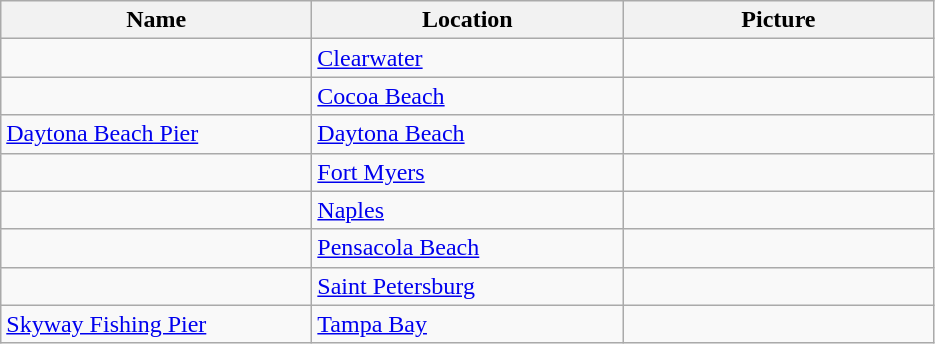<table class="wikitable">
<tr>
<th width="200px">Name</th>
<th width="200px">Location</th>
<th width="200px">Picture</th>
</tr>
<tr>
<td></td>
<td><a href='#'>Clearwater</a></td>
<td></td>
</tr>
<tr>
<td></td>
<td><a href='#'>Cocoa Beach</a></td>
<td></td>
</tr>
<tr>
<td><a href='#'>Daytona Beach Pier</a></td>
<td><a href='#'>Daytona Beach</a></td>
<td></td>
</tr>
<tr>
<td></td>
<td><a href='#'>Fort Myers</a></td>
<td></td>
</tr>
<tr>
<td></td>
<td><a href='#'>Naples</a></td>
<td></td>
</tr>
<tr>
<td></td>
<td><a href='#'>Pensacola Beach</a></td>
<td></td>
</tr>
<tr>
<td></td>
<td><a href='#'>Saint Petersburg</a></td>
<td></td>
</tr>
<tr>
<td><a href='#'>Skyway Fishing Pier</a></td>
<td><a href='#'>Tampa Bay</a></td>
<td></td>
</tr>
</table>
